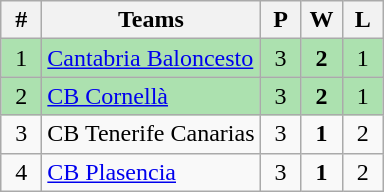<table class="wikitable" style="text-align: center;">
<tr>
<th width=20>#</th>
<th>Teams</th>
<th width=20>P</th>
<th width=20>W</th>
<th width=20>L</th>
</tr>
<tr bgcolor=ACE1AF>
<td>1</td>
<td align=left><a href='#'>Cantabria Baloncesto</a></td>
<td>3</td>
<td><strong>2</strong></td>
<td>1</td>
</tr>
<tr bgcolor=ACE1AF>
<td>2</td>
<td align=left><a href='#'>CB Cornellà</a></td>
<td>3</td>
<td><strong>2</strong></td>
<td>1</td>
</tr>
<tr>
<td>3</td>
<td align=left>CB Tenerife Canarias</td>
<td>3</td>
<td><strong>1</strong></td>
<td>2</td>
</tr>
<tr>
<td>4</td>
<td align=left><a href='#'>CB Plasencia</a></td>
<td>3</td>
<td><strong>1</strong></td>
<td>2</td>
</tr>
</table>
